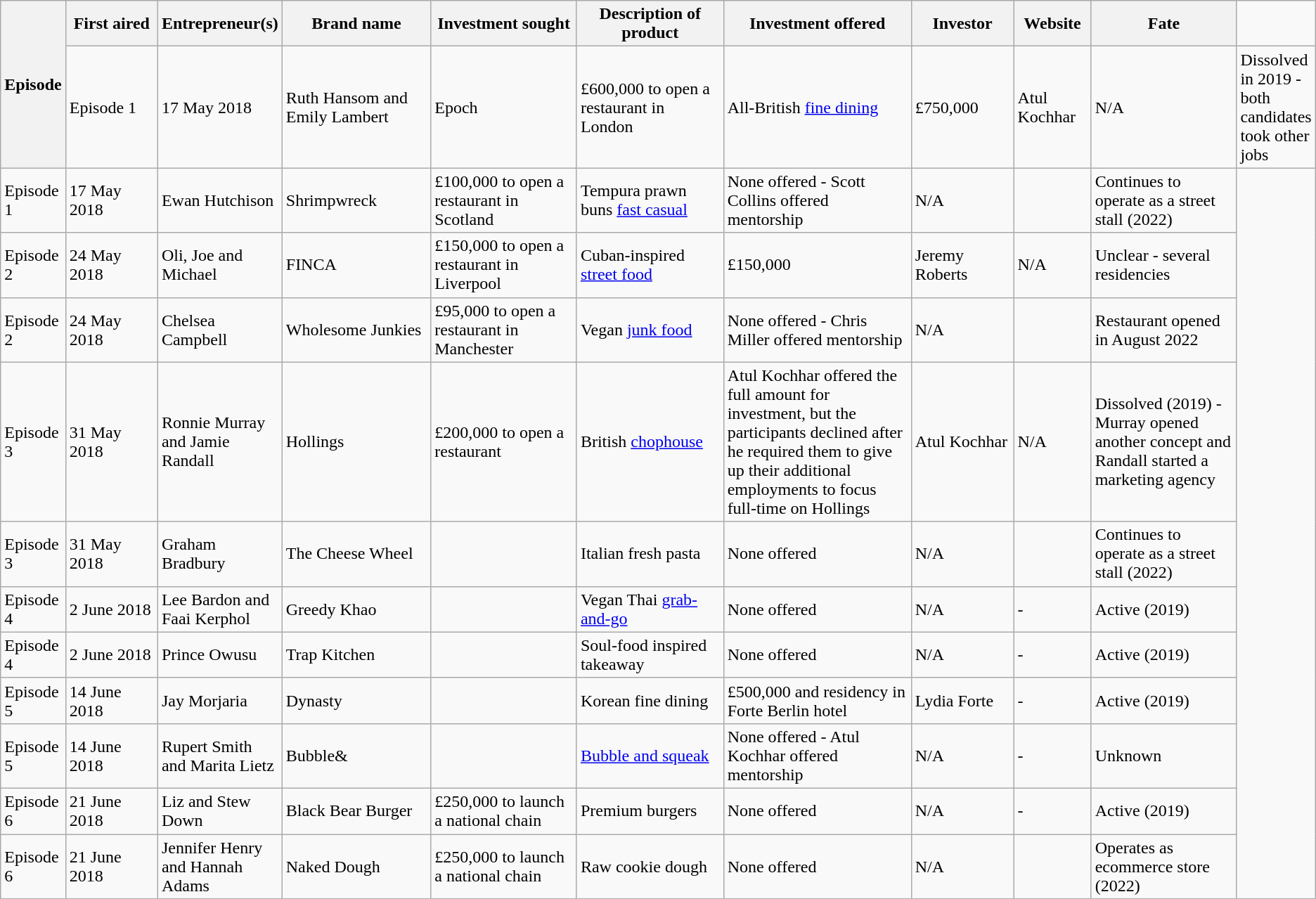<table class="wikitable sortable">
<tr>
<th style="width:05px" rowspan="2">Episode</th>
<th style="width:90px">First aired</th>
<th style="width:105px">Entrepreneur(s)</th>
<th style="width:150px">Brand name</th>
<th style="width:150px">Investment sought</th>
<th style="width:150px">Description of product</th>
<th style="width:200px">Investment offered</th>
<th style="width:100px">Investor</th>
<th style="width:70px">Website</th>
<th style="width:150px">Fate</th>
</tr>
<tr>
<td>Episode 1</td>
<td>17 May 2018</td>
<td>Ruth Hansom and Emily Lambert</td>
<td>Epoch</td>
<td>£600,000 to open a restaurant in London</td>
<td>All-British <a href='#'>fine dining</a></td>
<td>£750,000</td>
<td style="font-size: 100%;"style="text-align:center;">Atul Kochhar</td>
<td style="font-size: 100%;"style="text-align:center;">N/A</td>
<td>Dissolved in 2019 - both candidates took other jobs </td>
</tr>
<tr>
<td>Episode 1</td>
<td>17 May 2018</td>
<td>Ewan Hutchison</td>
<td>Shrimpwreck</td>
<td>£100,000 to open a restaurant in Scotland</td>
<td>Tempura prawn buns <a href='#'>fast casual</a></td>
<td>None offered - Scott Collins offered mentorship</td>
<td style="font-size: 100%;"style="text-align:center;">N/A</td>
<td style="font-size: 100%;"style="text-align:center;"></td>
<td>Continues to operate as a street stall (2022)</td>
</tr>
<tr>
<td>Episode 2</td>
<td>24 May 2018</td>
<td>Oli, Joe and Michael</td>
<td>FINCA</td>
<td>£150,000 to open a restaurant in Liverpool</td>
<td>Cuban-inspired <a href='#'>street food</a></td>
<td>£150,000</td>
<td style="font-size: 100%;"style="text-align:center;">Jeremy Roberts</td>
<td style="font-size: 100%;"style="text-align:center;">N/A</td>
<td>Unclear - several residencies</td>
</tr>
<tr>
<td>Episode 2</td>
<td>24 May 2018</td>
<td>Chelsea Campbell</td>
<td>Wholesome Junkies</td>
<td>£95,000 to open a restaurant in Manchester</td>
<td>Vegan <a href='#'>junk food</a></td>
<td>None offered - Chris Miller offered mentorship</td>
<td style="font-size: 100%;"style="text-align:center;">N/A</td>
<td style="font-size: 100%;"style="text-align:center;"></td>
<td>Restaurant opened in August 2022</td>
</tr>
<tr>
<td>Episode 3</td>
<td>31 May 2018</td>
<td>Ronnie Murray and Jamie Randall</td>
<td>Hollings</td>
<td>£200,000 to open a restaurant</td>
<td>British <a href='#'>chophouse</a></td>
<td>Atul Kochhar offered the full amount for investment, but the participants declined after he required them to give up their additional employments to focus full-time on Hollings</td>
<td style="font-size: 100%;"style="text-align:center;">Atul Kochhar</td>
<td style="font-size: 100%;" style="text-align:center;">N/A</td>
<td>Dissolved (2019) - Murray opened another concept and Randall started a marketing agency</td>
</tr>
<tr>
<td>Episode 3</td>
<td>31 May 2018</td>
<td>Graham Bradbury</td>
<td>The Cheese Wheel</td>
<td style="text-align:center;"></td>
<td>Italian fresh pasta</td>
<td>None offered</td>
<td style="font-size: 100%;"style="text-align:center;">N/A</td>
<td style="font-size: 100%;"style="text-align:center;"></td>
<td>Continues to operate as a street stall (2022)</td>
</tr>
<tr>
<td>Episode 4</td>
<td>2 June 2018</td>
<td>Lee Bardon and Faai Kerphol</td>
<td>Greedy Khao</td>
<td></td>
<td>Vegan Thai <a href='#'>grab-and-go</a></td>
<td>None offered</td>
<td style="font-size: 100%;"style="text-align:center;">N/A</td>
<td style="font-size: 100%;"style="text-align:center;">-</td>
<td style="font-size: 100%;"style="text-align:center;">Active (2019)</td>
</tr>
<tr>
<td>Episode 4</td>
<td>2 June 2018</td>
<td>Prince Owusu</td>
<td>Trap Kitchen</td>
<td></td>
<td>Soul-food inspired takeaway</td>
<td>None offered</td>
<td style="font-size: 100%;"style="text-align:center;">N/A</td>
<td style="font-size: 100%;"style="text-align:center;">-</td>
<td style="font-size: 100%;"style="text-align:center;">Active (2019)</td>
</tr>
<tr>
<td>Episode 5</td>
<td>14 June 2018</td>
<td>Jay Morjaria</td>
<td>Dynasty</td>
<td></td>
<td>Korean fine dining</td>
<td>£500,000 and residency in Forte Berlin hotel</td>
<td style="font-size: 100%;"style="text-align:center;">Lydia Forte</td>
<td style="font-size: 100%;"style="text-align:center;">-</td>
<td style="font-size: 100%;"style="text-align:center;">Active (2019)</td>
</tr>
<tr>
<td>Episode 5</td>
<td>14 June 2018</td>
<td>Rupert Smith and Marita Lietz</td>
<td>Bubble&</td>
<td></td>
<td><a href='#'>Bubble and squeak</a></td>
<td>None offered - Atul Kochhar offered mentorship</td>
<td style="font-size: 100%;"style="text-align:center;">N/A</td>
<td style="font-size: 100%;"style="text-align:center;">-</td>
<td style="font-size: 100%;"style="text-align:center;">Unknown</td>
</tr>
<tr>
<td>Episode 6</td>
<td>21 June 2018</td>
<td>Liz and Stew Down</td>
<td>Black Bear Burger</td>
<td>£250,000 to launch a national chain</td>
<td>Premium burgers</td>
<td>None offered</td>
<td style="font-size: 100%;"style="text-align:center;">N/A</td>
<td style="font-size: 100%;"style="text-align:center;">-</td>
<td style="font-size: 100%;"style="text-align:center;">Active (2019)</td>
</tr>
<tr>
<td>Episode 6</td>
<td>21 June 2018</td>
<td>Jennifer Henry and Hannah Adams</td>
<td>Naked Dough</td>
<td>£250,000 to launch a national chain</td>
<td>Raw cookie dough</td>
<td>None offered</td>
<td style="font-size: 100%;"style="text-align:center;">N/A</td>
<td style="font-size: 100%;"style="text-align:center;"></td>
<td>Operates as ecommerce store (2022)</td>
</tr>
</table>
